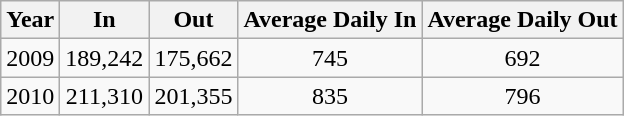<table class="wikitable" style="text-align:center">
<tr>
<th>Year</th>
<th>In</th>
<th>Out</th>
<th>Average Daily In</th>
<th>Average Daily Out</th>
</tr>
<tr>
<td>2009</td>
<td>189,242</td>
<td>175,662</td>
<td>745</td>
<td>692</td>
</tr>
<tr>
<td>2010</td>
<td>211,310</td>
<td>201,355</td>
<td>835</td>
<td>796</td>
</tr>
</table>
